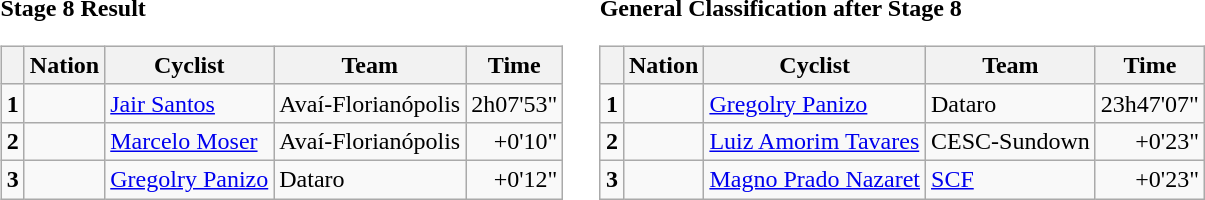<table>
<tr>
<td><strong>Stage 8 Result</strong><br><table class="wikitable">
<tr>
<th></th>
<th>Nation</th>
<th>Cyclist</th>
<th>Team</th>
<th>Time</th>
</tr>
<tr>
<td><strong>1</strong></td>
<td></td>
<td><a href='#'>Jair Santos</a></td>
<td>Avaí-Florianópolis</td>
<td align="right">2h07'53"</td>
</tr>
<tr>
<td><strong>2</strong></td>
<td></td>
<td><a href='#'>Marcelo Moser</a></td>
<td>Avaí-Florianópolis</td>
<td align="right">+0'10"</td>
</tr>
<tr>
<td><strong>3</strong></td>
<td></td>
<td><a href='#'>Gregolry Panizo</a></td>
<td>Dataro</td>
<td align="right">+0'12"</td>
</tr>
</table>
</td>
<td></td>
<td><strong>General Classification after Stage 8</strong><br><table class="wikitable">
<tr>
<th></th>
<th>Nation</th>
<th>Cyclist</th>
<th>Team</th>
<th>Time</th>
</tr>
<tr>
<td><strong>1</strong></td>
<td></td>
<td><a href='#'>Gregolry Panizo</a></td>
<td>Dataro</td>
<td align="right">23h47'07"</td>
</tr>
<tr>
<td><strong>2</strong></td>
<td></td>
<td><a href='#'>Luiz Amorim Tavares</a></td>
<td>CESC-Sundown</td>
<td align="right">+0'23"</td>
</tr>
<tr>
<td><strong>3</strong></td>
<td></td>
<td><a href='#'>Magno Prado Nazaret</a></td>
<td><a href='#'>SCF</a></td>
<td align="right">+0'23"</td>
</tr>
</table>
</td>
</tr>
</table>
